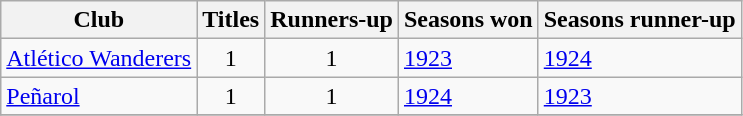<table class="wikitable sortable plainrowheaders">
<tr>
<th scope=col>Club</th>
<th scope=col>Titles</th>
<th scope=col>Runners-up</th>
<th scope=col>Seasons won</th>
<th scope=col>Seasons runner-up</th>
</tr>
<tr>
<td><a href='#'>Atlético Wanderers</a></td>
<td align=center>1</td>
<td align=center>1</td>
<td><a href='#'>1923</a></td>
<td><a href='#'>1924</a></td>
</tr>
<tr>
<td><a href='#'>Peñarol</a></td>
<td align=center>1</td>
<td align=center>1</td>
<td><a href='#'>1924</a></td>
<td><a href='#'>1923</a></td>
</tr>
<tr>
</tr>
</table>
